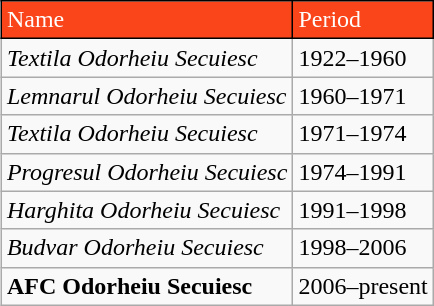<table class="wikitable" style="text-align: left" align="right">
<tr>
<td style="background:#fa451a;color:#FFFFFF;border:1px solid #000000">Name</td>
<td style="background:#fa451a;color:#FFFFFF;border:1px solid #000000">Period</td>
</tr>
<tr>
<td align=left><em>Textila Odorheiu Secuiesc</em></td>
<td>1922–1960</td>
</tr>
<tr>
<td align=left><em>Lemnarul Odorheiu Secuiesc</em></td>
<td>1960–1971</td>
</tr>
<tr>
<td align=left><em>Textila Odorheiu Secuiesc</em></td>
<td>1971–1974</td>
</tr>
<tr>
<td align=left><em>Progresul Odorheiu Secuiesc</em></td>
<td>1974–1991</td>
</tr>
<tr>
<td align=left><em>Harghita Odorheiu Secuiesc</em></td>
<td>1991–1998</td>
</tr>
<tr>
<td align=left><em>Budvar Odorheiu Secuiesc</em></td>
<td>1998–2006</td>
</tr>
<tr>
<td align=left><strong>AFC Odorheiu Secuiesc</strong></td>
<td>2006–present</td>
</tr>
</table>
